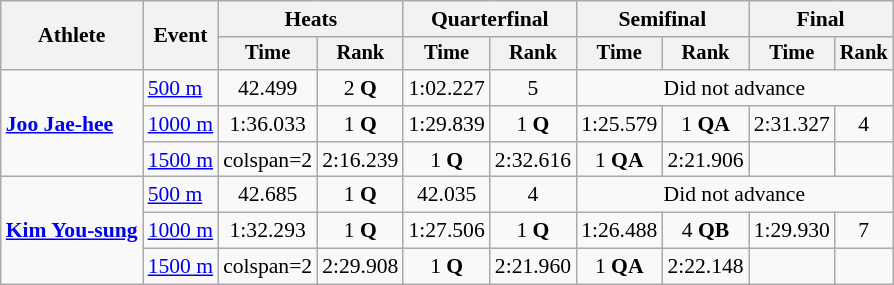<table class="wikitable" style="font-size:90%">
<tr>
<th rowspan=2>Athlete</th>
<th rowspan=2>Event</th>
<th colspan=2>Heats</th>
<th colspan=2>Quarterfinal</th>
<th colspan=2>Semifinal</th>
<th colspan=2>Final</th>
</tr>
<tr style="font-size:95%">
<th>Time</th>
<th>Rank</th>
<th>Time</th>
<th>Rank</th>
<th>Time</th>
<th>Rank</th>
<th>Time</th>
<th>Rank</th>
</tr>
<tr align=center>
<td align=left rowspan=3><strong><a href='#'>Joo Jae-hee</a></strong></td>
<td align=left><a href='#'>500 m</a></td>
<td>42.499</td>
<td>2 <strong>Q</strong></td>
<td>1:02.227</td>
<td>5</td>
<td colspan=4>Did not advance</td>
</tr>
<tr align=center>
<td align=left><a href='#'>1000 m</a></td>
<td>1:36.033</td>
<td>1 <strong>Q</strong></td>
<td>1:29.839</td>
<td>1 <strong>Q</strong></td>
<td>1:25.579</td>
<td>1 <strong>QA</strong></td>
<td>2:31.327</td>
<td>4</td>
</tr>
<tr align=center>
<td align=left><a href='#'>1500 m</a></td>
<td>colspan=2</td>
<td>2:16.239</td>
<td>1 <strong>Q</strong></td>
<td>2:32.616</td>
<td>1 <strong>QA</strong></td>
<td>2:21.906</td>
<td></td>
</tr>
<tr align=center>
<td align=left rowspan=3><strong><a href='#'>Kim You-sung</a></strong></td>
<td align=left><a href='#'>500 m</a></td>
<td>42.685</td>
<td>1 <strong>Q</strong></td>
<td>42.035</td>
<td>4</td>
<td colspan=4>Did not advance</td>
</tr>
<tr align=center>
<td align=left><a href='#'>1000 m</a></td>
<td>1:32.293</td>
<td>1 <strong>Q</strong></td>
<td>1:27.506</td>
<td>1 <strong>Q</strong></td>
<td>1:26.488</td>
<td>4 <strong>QB</strong></td>
<td>1:29.930</td>
<td>7</td>
</tr>
<tr align=center>
<td align=left><a href='#'>1500 m</a></td>
<td>colspan=2</td>
<td>2:29.908</td>
<td>1 <strong>Q</strong></td>
<td>2:21.960</td>
<td>1 <strong>QA</strong></td>
<td>2:22.148</td>
<td></td>
</tr>
</table>
